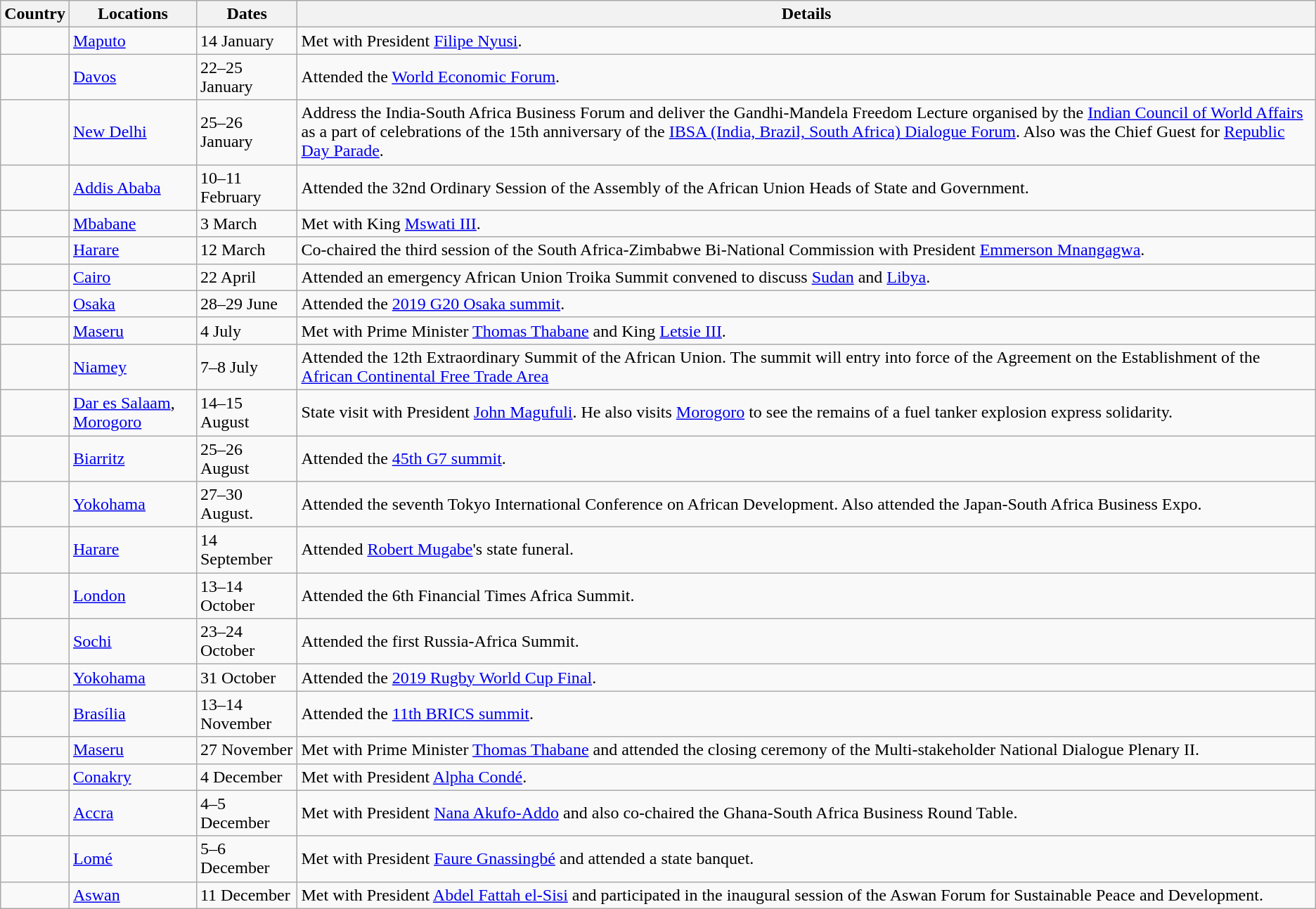<table class="wikitable sortable">
<tr>
<th>Country</th>
<th>Locations</th>
<th>Dates</th>
<th>Details</th>
</tr>
<tr>
<td></td>
<td><a href='#'>Maputo</a></td>
<td>14 January</td>
<td>Met with President <a href='#'>Filipe Nyusi</a>.</td>
</tr>
<tr>
<td></td>
<td><a href='#'>Davos</a></td>
<td>22–25 January</td>
<td>Attended the <a href='#'>World Economic Forum</a>.</td>
</tr>
<tr>
<td></td>
<td><a href='#'>New Delhi</a></td>
<td>25–26 January</td>
<td>Address the India-South Africa Business Forum and deliver the Gandhi-Mandela Freedom Lecture organised by the <a href='#'>Indian Council of World Affairs</a> as a part of celebrations of the 15th anniversary of the <a href='#'>IBSA (India, Brazil, South Africa) Dialogue Forum</a>. Also was the Chief Guest for <a href='#'>Republic Day Parade</a>.</td>
</tr>
<tr>
<td></td>
<td><a href='#'>Addis Ababa</a></td>
<td>10–11 February</td>
<td>Attended the 32nd Ordinary Session of the Assembly of the African Union Heads of State and Government.</td>
</tr>
<tr>
<td></td>
<td><a href='#'>Mbabane</a></td>
<td>3 March</td>
<td>Met with King <a href='#'>Mswati III</a>.</td>
</tr>
<tr>
<td></td>
<td><a href='#'>Harare</a></td>
<td>12 March</td>
<td>Co-chaired the third session of the South Africa-Zimbabwe Bi-National Commission with President <a href='#'>Emmerson Mnangagwa</a>.</td>
</tr>
<tr>
<td></td>
<td><a href='#'>Cairo</a></td>
<td>22 April</td>
<td>Attended an emergency African Union Troika Summit convened to discuss <a href='#'>Sudan</a> and <a href='#'>Libya</a>.</td>
</tr>
<tr>
<td></td>
<td><a href='#'>Osaka</a></td>
<td>28–29 June</td>
<td>Attended the <a href='#'>2019 G20 Osaka summit</a>.</td>
</tr>
<tr>
<td></td>
<td><a href='#'>Maseru</a></td>
<td>4 July</td>
<td>Met with Prime Minister <a href='#'>Thomas Thabane</a> and King <a href='#'>Letsie III</a>.</td>
</tr>
<tr>
<td></td>
<td><a href='#'>Niamey</a></td>
<td>7–8 July</td>
<td>Attended the 12th Extraordinary Summit of the African Union. The summit will entry into force of the Agreement on the Establishment of the <a href='#'>African Continental Free Trade Area</a></td>
</tr>
<tr>
<td></td>
<td><a href='#'>Dar es Salaam</a>, <a href='#'>Morogoro</a></td>
<td>14–15 August</td>
<td>State visit with President <a href='#'>John Magufuli</a>. He also visits <a href='#'>Morogoro</a> to see the remains of a fuel tanker explosion  express solidarity.</td>
</tr>
<tr>
<td></td>
<td><a href='#'>Biarritz</a></td>
<td>25–26 August</td>
<td>Attended the <a href='#'>45th G7 summit</a>.</td>
</tr>
<tr>
<td></td>
<td><a href='#'>Yokohama</a></td>
<td>27–30 August.</td>
<td>Attended the seventh Tokyo International Conference on African Development. Also attended the Japan-South Africa Business Expo.</td>
</tr>
<tr>
<td></td>
<td><a href='#'>Harare</a></td>
<td>14 September</td>
<td>Attended <a href='#'>Robert Mugabe</a>'s state funeral.</td>
</tr>
<tr>
<td></td>
<td><a href='#'>London</a></td>
<td>13–14 October</td>
<td>Attended the 6th Financial Times Africa Summit.</td>
</tr>
<tr>
<td></td>
<td><a href='#'>Sochi</a></td>
<td>23–24 October</td>
<td>Attended the first Russia-Africa Summit.</td>
</tr>
<tr>
<td></td>
<td><a href='#'>Yokohama</a></td>
<td>31 October</td>
<td>Attended the <a href='#'>2019 Rugby World Cup Final</a>.</td>
</tr>
<tr>
<td></td>
<td><a href='#'>Brasília</a></td>
<td>13–14 November</td>
<td>Attended the <a href='#'>11th BRICS summit</a>.</td>
</tr>
<tr>
<td></td>
<td><a href='#'>Maseru</a></td>
<td>27 November</td>
<td>Met with Prime Minister <a href='#'>Thomas Thabane</a> and attended the closing ceremony of the Multi-stakeholder National Dialogue Plenary II.</td>
</tr>
<tr>
<td></td>
<td><a href='#'>Conakry</a></td>
<td>4 December</td>
<td>Met with President <a href='#'>Alpha Condé</a>.</td>
</tr>
<tr>
<td></td>
<td><a href='#'>Accra</a></td>
<td>4–5 December</td>
<td>Met with President <a href='#'>Nana Akufo-Addo</a> and also co-chaired the Ghana-South Africa Business Round Table.</td>
</tr>
<tr>
<td></td>
<td><a href='#'>Lomé</a></td>
<td>5–6 December</td>
<td>Met with President <a href='#'>Faure Gnassingbé</a> and attended a state banquet.</td>
</tr>
<tr>
<td></td>
<td><a href='#'>Aswan</a></td>
<td>11 December</td>
<td>Met with President <a href='#'>Abdel Fattah el-Sisi</a> and participated in the inaugural session of the Aswan Forum for Sustainable Peace and Development.</td>
</tr>
</table>
